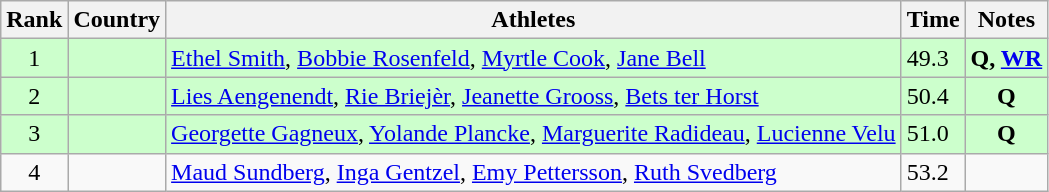<table class="wikitable sortable" style="text-align:center">
<tr>
<th>Rank</th>
<th>Country</th>
<th>Athletes</th>
<th>Time</th>
<th>Notes</th>
</tr>
<tr bgcolor=ccffcc>
<td>1</td>
<td align=left></td>
<td align=left><a href='#'>Ethel Smith</a>, <a href='#'>Bobbie Rosenfeld</a>, <a href='#'>Myrtle Cook</a>, <a href='#'>Jane Bell</a></td>
<td align=left>49.3</td>
<td><strong>Q, <a href='#'>WR</a></strong></td>
</tr>
<tr bgcolor=ccffcc>
<td>2</td>
<td align=left></td>
<td align=left><a href='#'>Lies Aengenendt</a>, <a href='#'>Rie Briejèr</a>, <a href='#'>Jeanette Grooss</a>, <a href='#'>Bets ter Horst</a></td>
<td align=left>50.4</td>
<td><strong>Q</strong></td>
</tr>
<tr bgcolor=ccffcc>
<td>3</td>
<td align=left></td>
<td align=left><a href='#'>Georgette Gagneux</a>, <a href='#'>Yolande Plancke</a>, <a href='#'>Marguerite Radideau</a>, <a href='#'>Lucienne Velu</a></td>
<td align=left>51.0</td>
<td><strong>Q</strong></td>
</tr>
<tr>
<td>4</td>
<td align=left></td>
<td align=left><a href='#'>Maud Sundberg</a>, <a href='#'>Inga Gentzel</a>, <a href='#'>Emy Pettersson</a>, <a href='#'>Ruth Svedberg</a></td>
<td align=left>53.2</td>
<td></td>
</tr>
</table>
